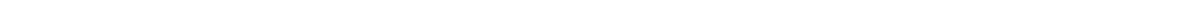<table style="width:88%; text-align:center;">
<tr style="color:white;">
<td style="background:"><strong>43</strong></td>
<td style="background:"><strong>8</strong></td>
<td style="background:"><strong>6</strong></td>
<td style="background:"><strong>6</strong></td>
</tr>
</table>
